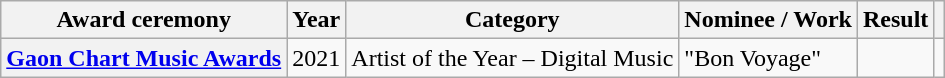<table class="wikitable plainrowheaders">
<tr>
<th scope="col">Award ceremony</th>
<th scope="col">Year</th>
<th scope="col">Category</th>
<th scope="col">Nominee / Work</th>
<th scope="col">Result</th>
<th scope="col" class="unsortable"></th>
</tr>
<tr>
<th scope="row"><a href='#'>Gaon Chart Music Awards</a></th>
<td style="text-align:center">2021</td>
<td>Artist of the Year – Digital Music</td>
<td>"Bon Voyage"</td>
<td></td>
<td style="text-align:center"></td>
</tr>
</table>
